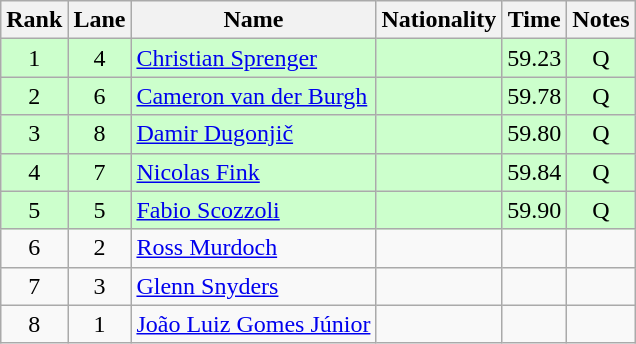<table class="wikitable sortable" style="text-align:center">
<tr>
<th>Rank</th>
<th>Lane</th>
<th>Name</th>
<th>Nationality</th>
<th>Time</th>
<th>Notes</th>
</tr>
<tr bgcolor=ccffcc>
<td>1</td>
<td>4</td>
<td align=left><a href='#'>Christian Sprenger</a></td>
<td align=left></td>
<td>59.23</td>
<td>Q</td>
</tr>
<tr bgcolor=ccffcc>
<td>2</td>
<td>6</td>
<td align=left><a href='#'>Cameron van der Burgh</a></td>
<td align=left></td>
<td>59.78</td>
<td>Q</td>
</tr>
<tr bgcolor=ccffcc>
<td>3</td>
<td>8</td>
<td align=left><a href='#'>Damir Dugonjič</a></td>
<td align=left></td>
<td>59.80</td>
<td>Q</td>
</tr>
<tr bgcolor=ccffcc>
<td>4</td>
<td>7</td>
<td align=left><a href='#'>Nicolas Fink</a></td>
<td align=left></td>
<td>59.84</td>
<td>Q</td>
</tr>
<tr bgcolor=ccffcc>
<td>5</td>
<td>5</td>
<td align=left><a href='#'>Fabio Scozzoli</a></td>
<td align=left></td>
<td>59.90</td>
<td>Q</td>
</tr>
<tr>
<td>6</td>
<td>2</td>
<td align=left><a href='#'>Ross Murdoch</a></td>
<td align=left></td>
<td></td>
<td></td>
</tr>
<tr>
<td>7</td>
<td>3</td>
<td align=left><a href='#'>Glenn Snyders</a></td>
<td align=left></td>
<td></td>
<td></td>
</tr>
<tr>
<td>8</td>
<td>1</td>
<td align=left><a href='#'>João Luiz Gomes Júnior</a></td>
<td align=left></td>
<td></td>
<td></td>
</tr>
</table>
